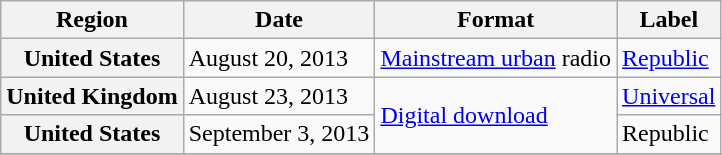<table class="wikitable plainrowheaders">
<tr>
<th>Region</th>
<th>Date</th>
<th>Format</th>
<th>Label</th>
</tr>
<tr>
<th scope="row">United States</th>
<td>August 20, 2013</td>
<td><a href='#'>Mainstream urban</a> radio</td>
<td><a href='#'>Republic</a></td>
</tr>
<tr>
<th scope="row">United Kingdom</th>
<td>August 23, 2013</td>
<td rowspan="2"><a href='#'>Digital download</a></td>
<td><a href='#'>Universal</a></td>
</tr>
<tr>
<th scope="row">United States</th>
<td>September 3, 2013</td>
<td>Republic</td>
</tr>
<tr>
</tr>
</table>
